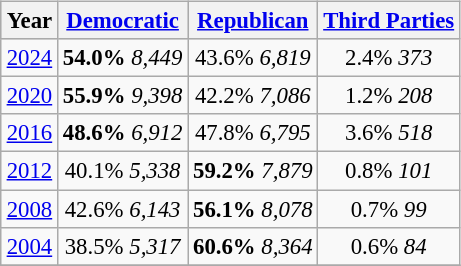<table class="wikitable" style="float:right; margin:1em; font-size:95%;">
<tr style="background:lightgrey;">
<th>Year</th>
<th><a href='#'>Democratic</a></th>
<th><a href='#'>Republican</a></th>
<th><a href='#'>Third Parties</a></th>
</tr>
<tr>
<td align="center" ><a href='#'>2024</a></td>
<td align="center" ><strong>54.0%</strong> <em>8,449</em></td>
<td align="center" >43.6% <em>6,819</em></td>
<td align="center" >2.4% <em>373</em></td>
</tr>
<tr>
<td align="center" ><a href='#'>2020</a></td>
<td align="center" ><strong>55.9%</strong> <em>9,398</em></td>
<td align="center" >42.2% <em>7,086</em></td>
<td align="center" >1.2% <em>208</em></td>
</tr>
<tr>
<td align="center" ><a href='#'>2016</a></td>
<td align="center" ><strong>48.6%</strong> <em>6,912</em></td>
<td align="center" >47.8% <em>6,795</em></td>
<td align="center" >3.6% <em>518</em></td>
</tr>
<tr>
<td align="center" ><a href='#'>2012</a></td>
<td align="center" >40.1% <em>5,338</em></td>
<td align="center" ><strong>59.2%</strong> <em>7,879</em></td>
<td align="center" >0.8% <em>101</em></td>
</tr>
<tr>
<td align="center" ><a href='#'>2008</a></td>
<td align="center" >42.6% <em>6,143</em></td>
<td align="center" ><strong>56.1%</strong> <em>8,078</em></td>
<td align="center" >0.7% <em>99</em></td>
</tr>
<tr>
<td align="center" ><a href='#'>2004</a></td>
<td align="center" >38.5% <em>5,317</em></td>
<td align="center" ><strong>60.6%</strong> <em>8,364</em></td>
<td align="center" >0.6% <em>84</em></td>
</tr>
<tr>
</tr>
</table>
